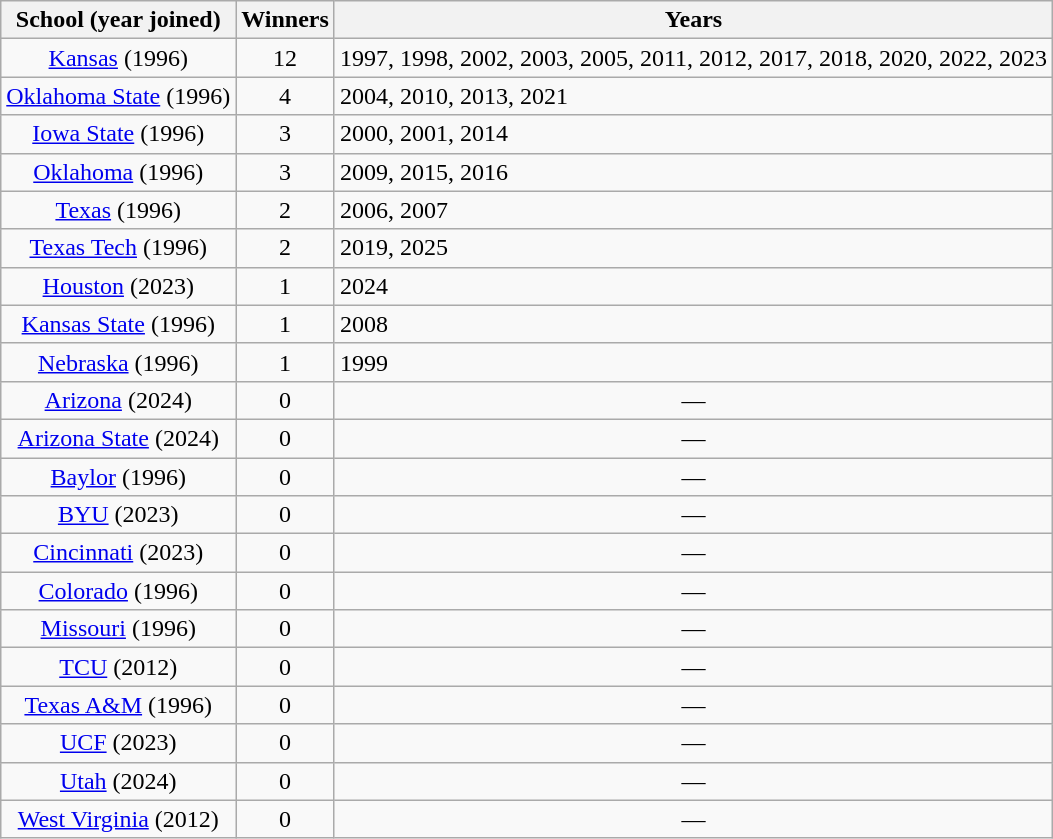<table class="wikitable" border="1">
<tr>
<th>School (year joined)</th>
<th>Winners</th>
<th>Years</th>
</tr>
<tr align="center">
<td><a href='#'>Kansas</a> (1996)</td>
<td>12</td>
<td align="left">1997, 1998, 2002, 2003, 2005, 2011, 2012, 2017, 2018, 2020, 2022, 2023</td>
</tr>
<tr align="center">
<td><a href='#'>Oklahoma State</a> (1996)</td>
<td>4</td>
<td align="left">2004, 2010, 2013, 2021</td>
</tr>
<tr align="center">
<td><a href='#'>Iowa State</a> (1996)</td>
<td>3</td>
<td align="left">2000, 2001, 2014</td>
</tr>
<tr align="center">
<td><a href='#'>Oklahoma</a> (1996)</td>
<td>3</td>
<td align="left">2009, 2015, 2016</td>
</tr>
<tr align="center">
<td><a href='#'>Texas</a> (1996)</td>
<td>2</td>
<td align="left">2006, 2007</td>
</tr>
<tr align="center">
<td><a href='#'>Texas Tech</a> (1996)</td>
<td>2</td>
<td align="left">2019, 2025</td>
</tr>
<tr align="center">
<td><a href='#'>Houston</a> (2023)</td>
<td>1</td>
<td align="left">2024</td>
</tr>
<tr align="center">
<td><a href='#'>Kansas State</a> (1996)</td>
<td>1</td>
<td align="left">2008</td>
</tr>
<tr align="center">
<td><a href='#'>Nebraska</a> (1996)</td>
<td>1</td>
<td align="left">1999</td>
</tr>
<tr align="center">
<td><a href='#'>Arizona</a> (2024)</td>
<td>0</td>
<td>—</td>
</tr>
<tr align="center">
<td><a href='#'>Arizona State</a> (2024)</td>
<td>0</td>
<td>—</td>
</tr>
<tr align="center">
<td><a href='#'>Baylor</a> (1996)</td>
<td>0</td>
<td>—</td>
</tr>
<tr align="center">
<td><a href='#'>BYU</a> (2023)</td>
<td>0</td>
<td>—</td>
</tr>
<tr align="center">
<td><a href='#'>Cincinnati</a> (2023)</td>
<td>0</td>
<td>—</td>
</tr>
<tr align="center">
<td><a href='#'>Colorado</a> (1996)</td>
<td>0</td>
<td>—</td>
</tr>
<tr align="center">
<td><a href='#'>Missouri</a> (1996)</td>
<td>0</td>
<td>—</td>
</tr>
<tr align="center">
<td><a href='#'>TCU</a> (2012)</td>
<td>0</td>
<td>—</td>
</tr>
<tr align="center">
<td><a href='#'>Texas A&M</a> (1996)</td>
<td>0</td>
<td>—</td>
</tr>
<tr align="center">
<td><a href='#'>UCF</a> (2023)</td>
<td>0</td>
<td>—</td>
</tr>
<tr align="center">
<td><a href='#'>Utah</a> (2024)</td>
<td>0</td>
<td>—</td>
</tr>
<tr align="center">
<td><a href='#'>West Virginia</a> (2012)</td>
<td>0</td>
<td>—</td>
</tr>
</table>
